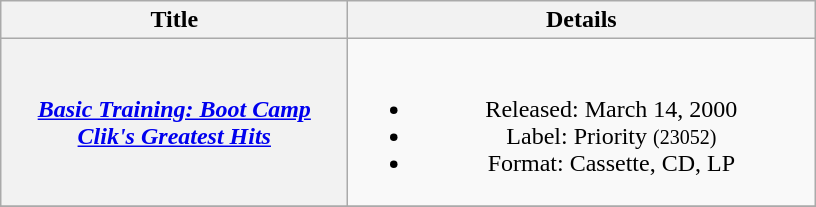<table class="wikitable plainrowheaders" style="text-align:center;">
<tr>
<th scope="col" style="width:14em;">Title</th>
<th scope="col" style="width:19em;">Details</th>
</tr>
<tr>
<th scope="row"><em><a href='#'>Basic Training: Boot Camp Clik's Greatest Hits</a></em></th>
<td><br><ul><li>Released: March 14, 2000</li><li>Label: Priority <small>(23052)</small></li><li>Format: Cassette, CD, LP</li></ul></td>
</tr>
<tr>
</tr>
</table>
